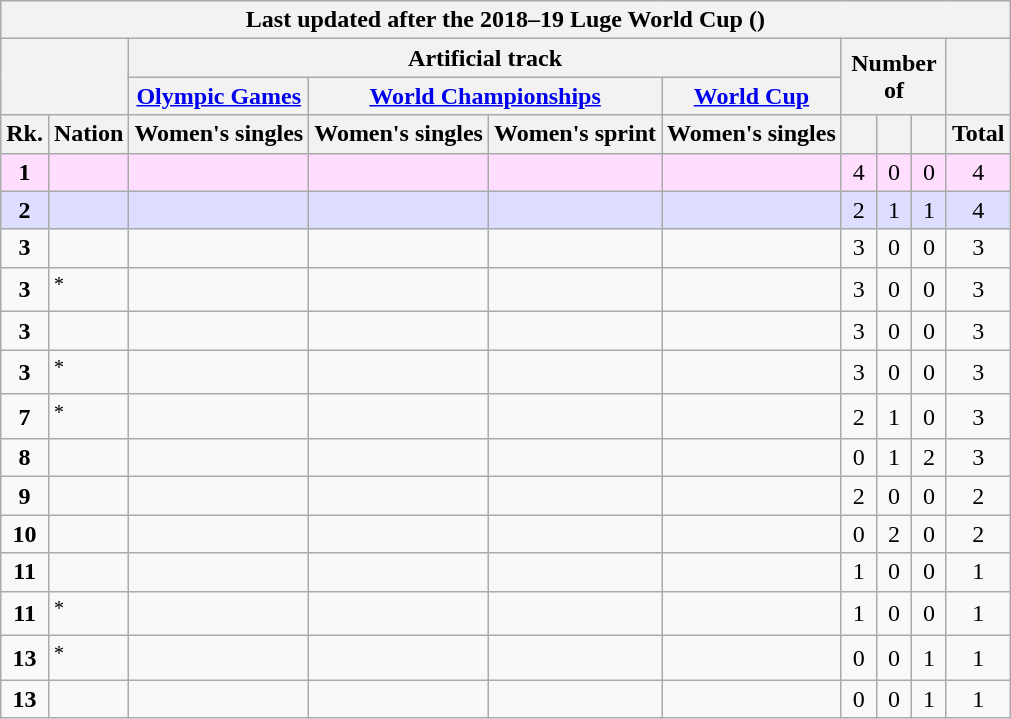<table class="wikitable" style="margin-top: 0em; text-align: center; font-size: 100%;">
<tr>
<th colspan="10">Last updated after the 2018–19 Luge World Cup ()</th>
</tr>
<tr>
<th rowspan="2" colspan="2"></th>
<th colspan="4">Artificial track</th>
<th rowspan="2" colspan="3">Number of</th>
<th rowspan="2"></th>
</tr>
<tr>
<th><a href='#'>Olympic Games</a></th>
<th colspan="2"><a href='#'>World Championships</a></th>
<th><a href='#'>World Cup</a></th>
</tr>
<tr>
<th style="width: 1em;">Rk.</th>
<th>Nation</th>
<th>Women's singles</th>
<th>Women's singles</th>
<th>Women's sprint</th>
<th>Women's singles</th>
<th style="width: 1em;"></th>
<th style="width: 1em;"></th>
<th style="width: 1em;"></th>
<th style="width: 1em;">Total</th>
</tr>
<tr style="background: #fdf;">
<td><strong>1</strong></td>
<td style="text-align: left;"></td>
<td></td>
<td></td>
<td></td>
<td></td>
<td>4</td>
<td>0</td>
<td>0</td>
<td>4</td>
</tr>
<tr style="background: #ddf;">
<td><strong>2</strong></td>
<td style="text-align: left;"></td>
<td></td>
<td></td>
<td></td>
<td></td>
<td>2</td>
<td>1</td>
<td>1</td>
<td>4</td>
</tr>
<tr>
<td><strong>3</strong></td>
<td style="text-align: left;"></td>
<td></td>
<td></td>
<td></td>
<td></td>
<td>3</td>
<td>0</td>
<td>0</td>
<td>3</td>
</tr>
<tr>
<td><strong>3</strong></td>
<td style="text-align: left;"><em></em><sup>*</sup></td>
<td></td>
<td></td>
<td></td>
<td></td>
<td>3</td>
<td>0</td>
<td>0</td>
<td>3</td>
</tr>
<tr>
<td><strong>3</strong></td>
<td style="text-align: left;"></td>
<td></td>
<td></td>
<td></td>
<td></td>
<td>3</td>
<td>0</td>
<td>0</td>
<td>3</td>
</tr>
<tr>
<td><strong>3</strong></td>
<td style="text-align: left;"><em></em><sup>*</sup></td>
<td></td>
<td></td>
<td></td>
<td></td>
<td>3</td>
<td>0</td>
<td>0</td>
<td>3</td>
</tr>
<tr>
<td><strong>7</strong></td>
<td style="text-align: left;"><em></em><sup>*</sup></td>
<td></td>
<td></td>
<td></td>
<td></td>
<td>2</td>
<td>1</td>
<td>0</td>
<td>3</td>
</tr>
<tr>
<td><strong>8</strong></td>
<td style="text-align: left;"></td>
<td></td>
<td></td>
<td></td>
<td></td>
<td>0</td>
<td>1</td>
<td>2</td>
<td>3</td>
</tr>
<tr>
<td><strong>9</strong></td>
<td style="text-align: left;"></td>
<td></td>
<td></td>
<td></td>
<td></td>
<td>2</td>
<td>0</td>
<td>0</td>
<td>2</td>
</tr>
<tr>
<td><strong>10</strong></td>
<td style="text-align: left;"></td>
<td></td>
<td></td>
<td></td>
<td></td>
<td>0</td>
<td>2</td>
<td>0</td>
<td>2</td>
</tr>
<tr>
<td><strong>11</strong></td>
<td style="text-align: left;"></td>
<td></td>
<td></td>
<td></td>
<td></td>
<td>1</td>
<td>0</td>
<td>0</td>
<td>1</td>
</tr>
<tr>
<td><strong>11</strong></td>
<td style="text-align: left;"><em></em><sup>*</sup></td>
<td></td>
<td></td>
<td></td>
<td></td>
<td>1</td>
<td>0</td>
<td>0</td>
<td>1</td>
</tr>
<tr>
<td><strong>13</strong></td>
<td style="text-align: left;"><em></em><sup>*</sup></td>
<td></td>
<td></td>
<td></td>
<td></td>
<td>0</td>
<td>0</td>
<td>1</td>
<td>1</td>
</tr>
<tr>
<td><strong>13</strong></td>
<td style="text-align: left;"></td>
<td></td>
<td></td>
<td></td>
<td></td>
<td>0</td>
<td>0</td>
<td>1</td>
<td>1</td>
</tr>
</table>
